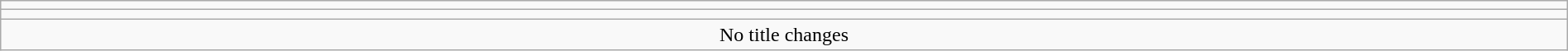<table class="wikitable" style="text-align:center; width:100%;">
<tr>
<td colspan=5></td>
</tr>
<tr>
<td colspan=5><strong></strong></td>
</tr>
<tr>
<td colspan="5">No title changes</td>
</tr>
</table>
